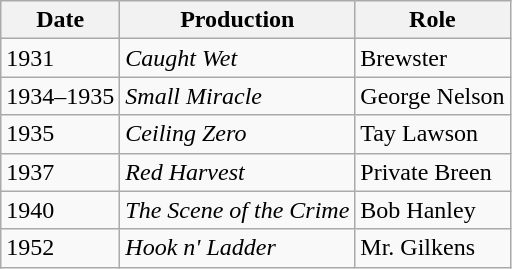<table class="wikitable sortable">
<tr>
<th>Date</th>
<th>Production</th>
<th>Role</th>
</tr>
<tr>
<td>1931</td>
<td><em>Caught Wet</em></td>
<td>Brewster</td>
</tr>
<tr>
<td>1934–1935</td>
<td><em>Small Miracle</em></td>
<td>George Nelson</td>
</tr>
<tr>
<td>1935</td>
<td><em>Ceiling Zero</em></td>
<td>Tay Lawson</td>
</tr>
<tr>
<td>1937</td>
<td><em>Red Harvest</em></td>
<td>Private Breen</td>
</tr>
<tr>
<td>1940</td>
<td><em>The Scene of the Crime</em></td>
<td>Bob Hanley</td>
</tr>
<tr>
<td>1952</td>
<td><em>Hook n' Ladder</em></td>
<td>Mr. Gilkens</td>
</tr>
</table>
